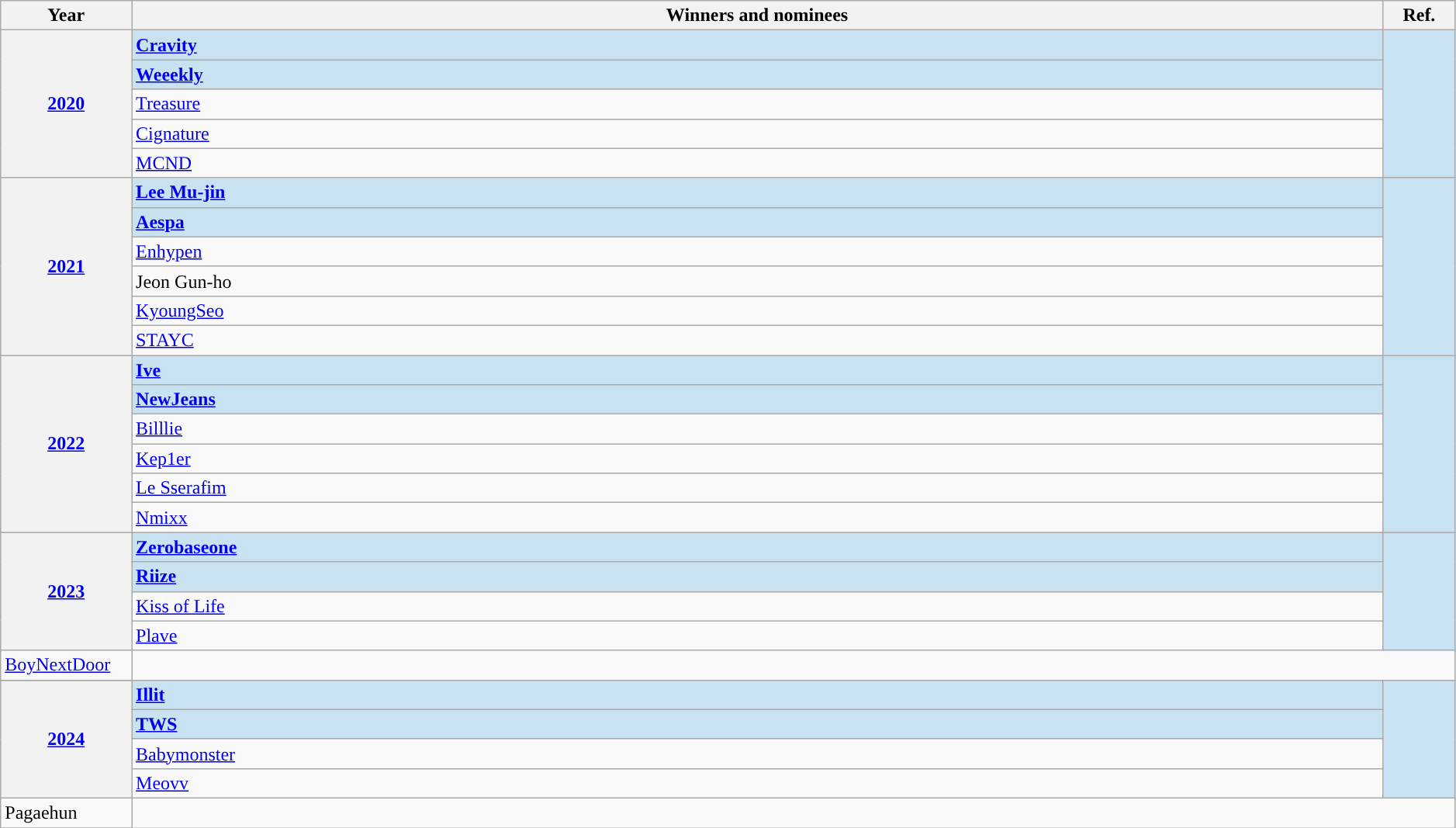<table class="wikitable plainrowheaders" width="99%">
<tr>
<th width="9%">Year</th>
<th width="86%">Winners and nominees</th>
<th width="5%">Ref.</th>
</tr>
<tr style="background:#c9e2f2">
<th rowspan="5"><a href='#'>2020</a></th>
<td><strong><a href='#'>Cravity</a></strong></td>
<td rowspan="5" style="text-align:center;"></td>
</tr>
<tr>
<td style="background:#c9e2f2"><strong><a href='#'>Weeekly</a></strong></td>
</tr>
<tr>
<td><a href='#'>Treasure</a></td>
</tr>
<tr>
<td><a href='#'>Cignature</a></td>
</tr>
<tr>
<td><a href='#'>MCND</a></td>
</tr>
<tr style="background:#c9e2f2">
<th rowspan="6"><a href='#'>2021</a></th>
<td><strong><a href='#'>Lee Mu-jin</a></strong></td>
<td rowspan="6" style="text-align:center;"></td>
</tr>
<tr>
<td style="background:#c9e2f2"><strong><a href='#'>Aespa</a></strong></td>
</tr>
<tr>
<td><a href='#'>Enhypen</a></td>
</tr>
<tr>
<td>Jeon Gun-ho</td>
</tr>
<tr>
<td><a href='#'>KyoungSeo</a></td>
</tr>
<tr>
<td><a href='#'>STAYC</a></td>
</tr>
<tr style="background:#c9e2f2">
<th rowspan="6"><a href='#'>2022</a></th>
<td><strong><a href='#'>Ive</a></strong></td>
<td rowspan="6" style="text-align:center;"></td>
</tr>
<tr>
<td style="background:#c9e2f2"><strong><a href='#'>NewJeans</a></strong></td>
</tr>
<tr>
<td><a href='#'>Billlie</a></td>
</tr>
<tr>
<td><a href='#'>Kep1er</a></td>
</tr>
<tr>
<td><a href='#'>Le Sserafim</a></td>
</tr>
<tr>
<td><a href='#'>Nmixx</a></td>
</tr>
<tr style="background:#c9e2f2">
<th rowspan="5"><a href='#'>2023</a></th>
<td><strong><a href='#'>Zerobaseone</a></strong></td>
<td rowspan="5" style="text-align:center;"></td>
</tr>
<tr>
<td style="background:#c9e2f2"><strong><a href='#'>Riize</a></strong></td>
</tr>
<tr>
<td><a href='#'>Kiss of Life</a></td>
</tr>
<tr>
<td><a href='#'>Plave</a></td>
</tr>
<tr>
</tr>
<tr>
<td><a href='#'>BoyNextDoor</a></td>
</tr>
<tr>
</tr>
<tr style="background:#c9e2f2">
<th rowspan="5"><a href='#'>2024</a></th>
<td><strong><a href='#'>Illit</a></strong></td>
<td rowspan="5" style="text-align:center;"></td>
</tr>
<tr>
<td style="background:#c9e2f2"><strong><a href='#'>TWS</a></strong></td>
</tr>
<tr>
<td><a href='#'>Babymonster</a></td>
</tr>
<tr>
<td><a href='#'>Meovv</a></td>
</tr>
<tr>
</tr>
<tr>
<td>Pagaehun</td>
</tr>
<tr>
</tr>
</table>
